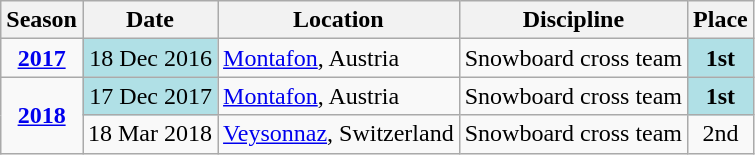<table class="wikitable">
<tr>
<th>Season</th>
<th>Date</th>
<th>Location</th>
<th>Discipline</th>
<th>Place</th>
</tr>
<tr>
<td align=center rowspan=1><strong><a href='#'>2017</a></strong></td>
<td align=right bgcolor="#BOEOE6">18 Dec 2016</td>
<td> <a href='#'>Montafon</a>, Austria</td>
<td align=center>Snowboard cross team</td>
<td align=center bgcolor="#BOEOE6"><strong>1st</strong></td>
</tr>
<tr>
<td align=center rowspan=2><strong><a href='#'>2018</a></strong></td>
<td align=right bgcolor="#BOEOE6">17 Dec 2017</td>
<td> <a href='#'>Montafon</a>, Austria</td>
<td align=center>Snowboard cross team</td>
<td align=center bgcolor="#BOEOE6"><strong>1st</strong></td>
</tr>
<tr>
<td align=right>18 Mar 2018</td>
<td> <a href='#'>Veysonnaz</a>, Switzerland</td>
<td align=center>Snowboard cross team</td>
<td align=center>2nd</td>
</tr>
</table>
